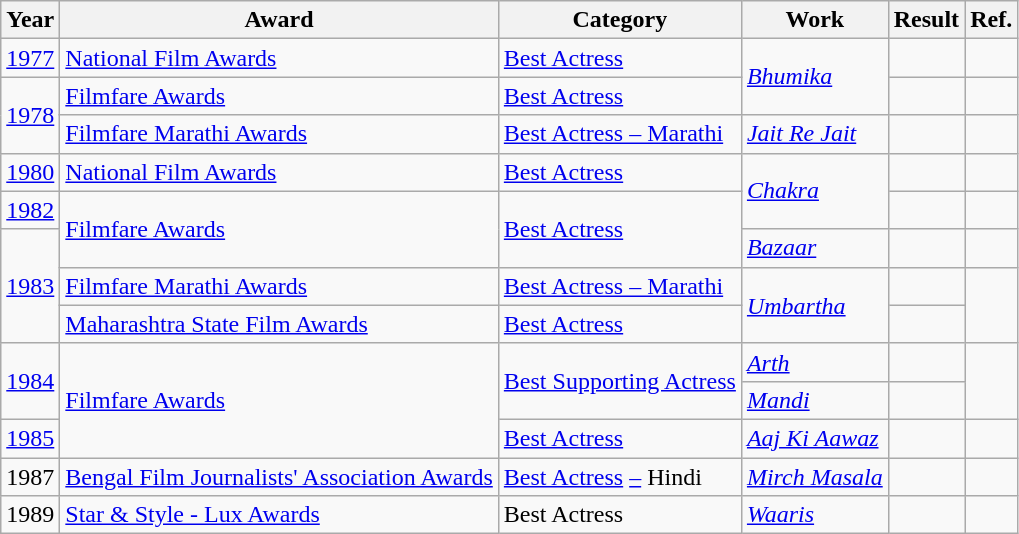<table class="wikitable">
<tr>
<th>Year</th>
<th>Award</th>
<th>Category</th>
<th>Work</th>
<th>Result</th>
<th>Ref.</th>
</tr>
<tr>
<td><a href='#'>1977</a></td>
<td><a href='#'>National Film Awards</a></td>
<td><a href='#'>Best Actress</a></td>
<td rowspan="2"><em><a href='#'>Bhumika</a></em></td>
<td></td>
<td></td>
</tr>
<tr>
<td rowspan="2"><a href='#'>1978</a></td>
<td><a href='#'>Filmfare Awards</a></td>
<td><a href='#'>Best Actress</a></td>
<td></td>
<td></td>
</tr>
<tr>
<td><a href='#'>Filmfare Marathi Awards</a></td>
<td><a href='#'>Best Actress – Marathi</a></td>
<td><em><a href='#'>Jait Re Jait</a></em></td>
<td></td>
<td></td>
</tr>
<tr>
<td><a href='#'>1980</a></td>
<td><a href='#'>National Film Awards</a></td>
<td><a href='#'>Best Actress</a></td>
<td rowspan="2"><em><a href='#'>Chakra</a></em></td>
<td></td>
<td></td>
</tr>
<tr>
<td><a href='#'>1982</a></td>
<td rowspan="2"><a href='#'>Filmfare Awards</a></td>
<td rowspan="2"><a href='#'>Best Actress</a></td>
<td></td>
<td></td>
</tr>
<tr>
<td rowspan="3"><a href='#'>1983</a></td>
<td><em><a href='#'>Bazaar</a></em></td>
<td></td>
<td></td>
</tr>
<tr>
<td><a href='#'>Filmfare Marathi Awards</a></td>
<td><a href='#'>Best Actress – Marathi</a></td>
<td rowspan="2"><em><a href='#'>Umbartha</a></em></td>
<td></td>
<td rowspan="2"></td>
</tr>
<tr>
<td><a href='#'>Maharashtra State Film Awards</a></td>
<td><a href='#'>Best Actress</a></td>
<td></td>
</tr>
<tr>
<td rowspan="2"><a href='#'>1984</a></td>
<td rowspan="3"><a href='#'>Filmfare Awards</a></td>
<td rowspan="2"><a href='#'>Best Supporting Actress</a></td>
<td><em><a href='#'>Arth</a></em></td>
<td></td>
<td rowspan="2"></td>
</tr>
<tr>
<td><em><a href='#'>Mandi</a></em></td>
<td></td>
</tr>
<tr>
<td><a href='#'>1985</a></td>
<td><a href='#'>Best Actress</a></td>
<td><em><a href='#'>Aaj Ki Aawaz</a></em></td>
<td></td>
<td></td>
</tr>
<tr>
<td>1987</td>
<td><a href='#'>Bengal Film Journalists' Association Awards</a></td>
<td><a href='#'>Best Actress</a> <a href='#'>–</a> Hindi</td>
<td><em><a href='#'>Mirch Masala</a></em></td>
<td></td>
<td></td>
</tr>
<tr>
<td>1989</td>
<td><a href='#'>Star & Style - Lux Awards</a></td>
<td>Best Actress</td>
<td><em><a href='#'>Waaris</a></em></td>
<td></td>
<td></td>
</tr>
</table>
